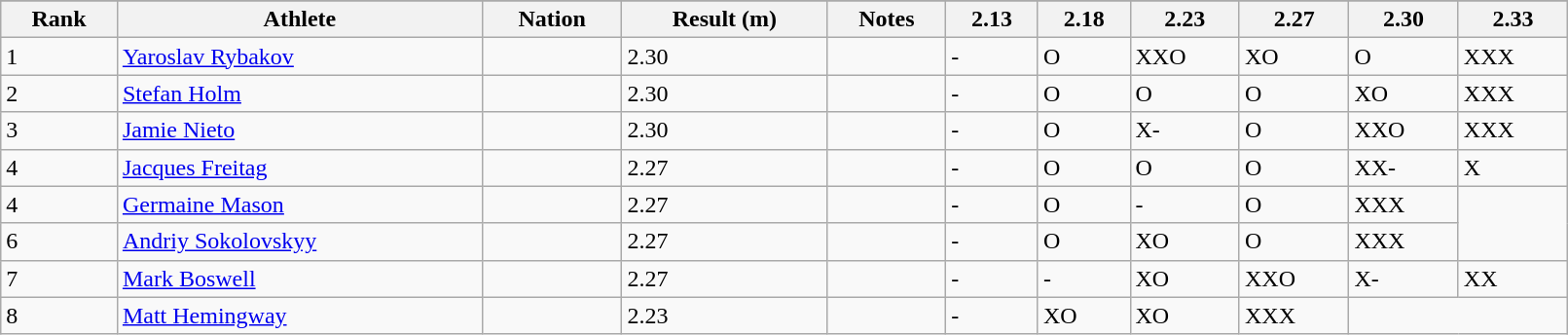<table class="wikitable" width=85%>
<tr>
</tr>
<tr>
<th>Rank</th>
<th>Athlete</th>
<th>Nation</th>
<th>Result (m)</th>
<th>Notes</th>
<th>2.13</th>
<th>2.18</th>
<th>2.23</th>
<th>2.27</th>
<th>2.30</th>
<th>2.33</th>
</tr>
<tr>
<td>1</td>
<td><a href='#'>Yaroslav Rybakov</a></td>
<td></td>
<td>2.30</td>
<td></td>
<td>-</td>
<td>O</td>
<td>XXO</td>
<td>XO</td>
<td>O</td>
<td>XXX</td>
</tr>
<tr>
<td>2</td>
<td><a href='#'>Stefan Holm</a></td>
<td></td>
<td>2.30</td>
<td></td>
<td>-</td>
<td>O</td>
<td>O</td>
<td>O</td>
<td>XO</td>
<td>XXX</td>
</tr>
<tr>
<td>3</td>
<td><a href='#'>Jamie Nieto</a></td>
<td></td>
<td>2.30</td>
<td></td>
<td>-</td>
<td>O</td>
<td>X-</td>
<td>O</td>
<td>XXO</td>
<td>XXX</td>
</tr>
<tr>
<td>4</td>
<td><a href='#'>Jacques Freitag</a></td>
<td></td>
<td>2.27</td>
<td></td>
<td>-</td>
<td>O</td>
<td>O</td>
<td>O</td>
<td>XX-</td>
<td>X</td>
</tr>
<tr>
<td>4</td>
<td><a href='#'>Germaine Mason</a></td>
<td></td>
<td>2.27</td>
<td></td>
<td>-</td>
<td>O</td>
<td>-</td>
<td>O</td>
<td>XXX</td>
</tr>
<tr>
<td>6</td>
<td><a href='#'>Andriy Sokolovskyy</a></td>
<td></td>
<td>2.27</td>
<td></td>
<td>-</td>
<td>O</td>
<td>XO</td>
<td>O</td>
<td>XXX</td>
</tr>
<tr>
<td>7</td>
<td><a href='#'>Mark Boswell</a></td>
<td></td>
<td>2.27</td>
<td></td>
<td>-</td>
<td>-</td>
<td>XO</td>
<td>XXO</td>
<td>X-</td>
<td>XX</td>
</tr>
<tr>
<td>8</td>
<td><a href='#'>Matt Hemingway</a></td>
<td></td>
<td>2.23</td>
<td></td>
<td>-</td>
<td>XO</td>
<td>XO</td>
<td>XXX</td>
</tr>
</table>
